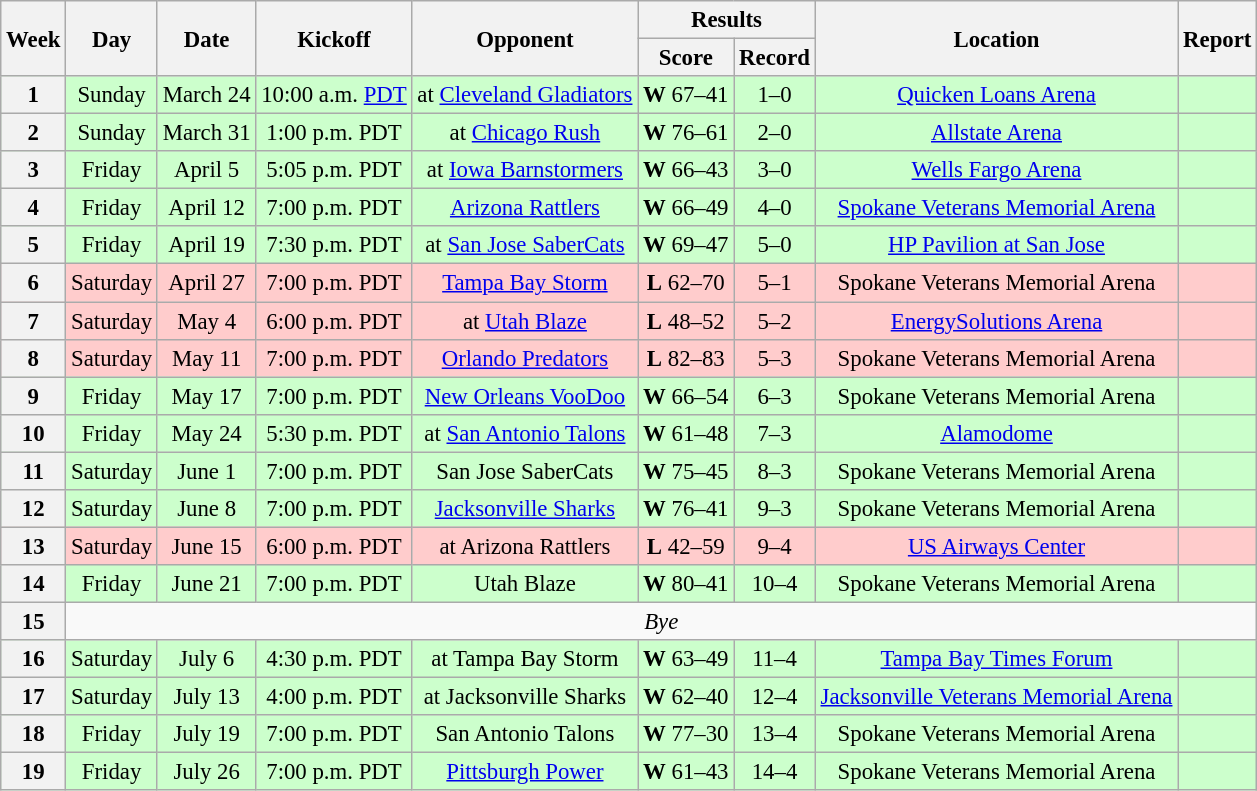<table class="wikitable" style="font-size: 95%;">
<tr>
<th rowspan=2>Week</th>
<th rowspan=2>Day</th>
<th rowspan=2>Date</th>
<th rowspan=2>Kickoff</th>
<th rowspan=2>Opponent</th>
<th colspan=2>Results</th>
<th rowspan=2>Location</th>
<th rowspan=2>Report</th>
</tr>
<tr>
<th>Score</th>
<th>Record</th>
</tr>
<tr style= background:#ccffcc>
<th align="center"><strong>1</strong></th>
<td align="center">Sunday</td>
<td align="center">March 24</td>
<td align="center">10:00 a.m. <a href='#'>PDT</a></td>
<td align="center">at <a href='#'>Cleveland Gladiators</a></td>
<td align="center"><strong>W</strong> 67–41</td>
<td align="center">1–0</td>
<td align="center"><a href='#'>Quicken Loans Arena</a></td>
<td align="center"></td>
</tr>
<tr style= background:#ccffcc>
<th align="center"><strong>2</strong></th>
<td align="center">Sunday</td>
<td align="center">March 31</td>
<td align="center">1:00 p.m. PDT</td>
<td align="center">at <a href='#'>Chicago Rush</a></td>
<td align="center"><strong>W</strong> 76–61</td>
<td align="center">2–0</td>
<td align="center"><a href='#'>Allstate Arena</a></td>
<td align="center"></td>
</tr>
<tr style= background:#ccffcc>
<th align="center"><strong>3</strong></th>
<td align="center">Friday</td>
<td align="center">April 5</td>
<td align="center">5:05 p.m. PDT</td>
<td align="center">at <a href='#'>Iowa Barnstormers</a></td>
<td align="center"><strong>W</strong> 66–43</td>
<td align="center">3–0</td>
<td align="center"><a href='#'>Wells Fargo Arena</a></td>
<td align="center"></td>
</tr>
<tr style= background:#ccffcc>
<th align="center"><strong>4</strong></th>
<td align="center">Friday</td>
<td align="center">April 12</td>
<td align="center">7:00 p.m. PDT</td>
<td align="center"><a href='#'>Arizona Rattlers</a></td>
<td align="center"><strong>W</strong> 66–49</td>
<td align="center">4–0</td>
<td align="center"><a href='#'>Spokane Veterans Memorial Arena</a></td>
<td align="center"></td>
</tr>
<tr style= background:#ccffcc>
<th align="center"><strong>5</strong></th>
<td align="center">Friday</td>
<td align="center">April 19</td>
<td align="center">7:30 p.m. PDT</td>
<td align="center">at <a href='#'>San Jose SaberCats</a></td>
<td align="center"><strong>W</strong> 69–47</td>
<td align="center">5–0</td>
<td align="center"><a href='#'>HP Pavilion at San Jose</a></td>
<td align="center"></td>
</tr>
<tr style= background:#ffcccc>
<th align="center"><strong>6</strong></th>
<td align="center">Saturday</td>
<td align="center">April 27</td>
<td align="center">7:00 p.m. PDT</td>
<td align="center"><a href='#'>Tampa Bay Storm</a></td>
<td align="center"><strong>L</strong> 62–70</td>
<td align="center">5–1</td>
<td align="center">Spokane Veterans Memorial Arena</td>
<td align="center"></td>
</tr>
<tr style= background:#ffcccc>
<th align="center"><strong>7</strong></th>
<td align="center">Saturday</td>
<td align="center">May 4</td>
<td align="center">6:00 p.m. PDT</td>
<td align="center">at <a href='#'>Utah Blaze</a></td>
<td align="center"><strong>L</strong> 48–52</td>
<td align="center">5–2</td>
<td align="center"><a href='#'>EnergySolutions Arena</a></td>
<td align="center"></td>
</tr>
<tr style= background:#ffcccc>
<th align="center"><strong>8</strong></th>
<td align="center">Saturday</td>
<td align="center">May 11</td>
<td align="center">7:00 p.m. PDT</td>
<td align="center"><a href='#'>Orlando Predators</a></td>
<td align="center"><strong>L</strong> 82–83</td>
<td align="center">5–3</td>
<td align="center">Spokane Veterans Memorial Arena</td>
<td align="center"></td>
</tr>
<tr style= background:#ccffcc>
<th align="center"><strong>9</strong></th>
<td align="center">Friday</td>
<td align="center">May 17</td>
<td align="center">7:00 p.m. PDT</td>
<td align="center"><a href='#'>New Orleans VooDoo</a></td>
<td align="center"><strong>W</strong> 66–54</td>
<td align="center">6–3</td>
<td align="center">Spokane Veterans Memorial Arena</td>
<td align="center"></td>
</tr>
<tr style= background:#ccffcc>
<th align="center"><strong>10</strong></th>
<td align="center">Friday</td>
<td align="center">May 24</td>
<td align="center">5:30 p.m. PDT</td>
<td align="center">at <a href='#'>San Antonio Talons</a></td>
<td align="center"><strong>W</strong> 61–48</td>
<td align="center">7–3</td>
<td align="center"><a href='#'>Alamodome</a></td>
<td align="center"></td>
</tr>
<tr style= background:#ccffcc>
<th align="center"><strong>11</strong></th>
<td align="center">Saturday</td>
<td align="center">June 1</td>
<td align="center">7:00 p.m. PDT</td>
<td align="center">San Jose SaberCats</td>
<td align="center"><strong>W</strong> 75–45</td>
<td align="center">8–3</td>
<td align="center">Spokane Veterans Memorial Arena</td>
<td align="center"></td>
</tr>
<tr style= background:#ccffcc>
<th align="center"><strong>12</strong></th>
<td align="center">Saturday</td>
<td align="center">June 8</td>
<td align="center">7:00 p.m. PDT</td>
<td align="center"><a href='#'>Jacksonville Sharks</a></td>
<td align="center"><strong>W</strong> 76–41</td>
<td align="center">9–3</td>
<td align="center">Spokane Veterans Memorial Arena</td>
<td align="center"></td>
</tr>
<tr style= background:#ffcccc>
<th align="center"><strong>13</strong></th>
<td align="center">Saturday</td>
<td align="center">June 15</td>
<td align="center">6:00 p.m. PDT</td>
<td align="center">at Arizona Rattlers</td>
<td align="center"><strong>L</strong> 42–59</td>
<td align="center">9–4</td>
<td align="center"><a href='#'>US Airways Center</a></td>
<td align="center"></td>
</tr>
<tr style= background:#ccffcc>
<th align="center"><strong>14</strong></th>
<td align="center">Friday</td>
<td align="center">June 21</td>
<td align="center">7:00 p.m. PDT</td>
<td align="center">Utah Blaze</td>
<td align="center"><strong>W</strong> 80–41</td>
<td align="center">10–4</td>
<td align="center">Spokane Veterans Memorial Arena</td>
<td align="center"></td>
</tr>
<tr style=>
<th align="center"><strong>15</strong></th>
<td colspan=9 align="center" valign="middle"><em>Bye</em></td>
</tr>
<tr style= background:#ccffcc>
<th align="center"><strong>16</strong></th>
<td align="center">Saturday</td>
<td align="center">July 6</td>
<td align="center">4:30 p.m. PDT</td>
<td align="center">at Tampa Bay Storm</td>
<td align="center"><strong>W</strong> 63–49</td>
<td align="center">11–4</td>
<td align="center"><a href='#'>Tampa Bay Times Forum</a></td>
<td align="center"></td>
</tr>
<tr style= background:#ccffcc>
<th align="center"><strong>17</strong></th>
<td align="center">Saturday</td>
<td align="center">July 13</td>
<td align="center">4:00 p.m. PDT</td>
<td align="center">at Jacksonville Sharks</td>
<td align="center"><strong>W</strong> 62–40</td>
<td align="center">12–4</td>
<td align="center"><a href='#'>Jacksonville Veterans Memorial Arena</a></td>
<td align="center"></td>
</tr>
<tr style= background:#ccffcc>
<th align="center"><strong>18</strong></th>
<td align="center">Friday</td>
<td align="center">July 19</td>
<td align="center">7:00 p.m. PDT</td>
<td align="center">San Antonio Talons</td>
<td align="center"><strong>W</strong> 77–30</td>
<td align="center">13–4</td>
<td align="center">Spokane Veterans Memorial Arena</td>
<td align="center"></td>
</tr>
<tr style= background:#ccffcc>
<th align="center"><strong>19</strong></th>
<td align="center">Friday</td>
<td align="center">July 26</td>
<td align="center">7:00 p.m. PDT</td>
<td align="center"><a href='#'>Pittsburgh Power</a></td>
<td align="center"><strong>W</strong> 61–43</td>
<td align="center">14–4</td>
<td align="center">Spokane Veterans Memorial Arena</td>
<td align="center"></td>
</tr>
</table>
